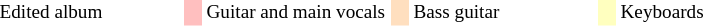<table style="font-size: 80%; height:3px">
<tr>
<td></td>
<td style="width:120px">Edited album</td>
<td bgcolor=#FFBFBF style="width:10px"></td>
<td style="width:120px">Guitar and main vocals</td>
<td bgcolor=#FFDFBF style="width:10px"></td>
<td style="width:120px">Bass guitar</td>
<td bgcolor=#FFFFBF style="width:10px"></td>
<td style="width:120px">Keyboards</td>
</tr>
</table>
